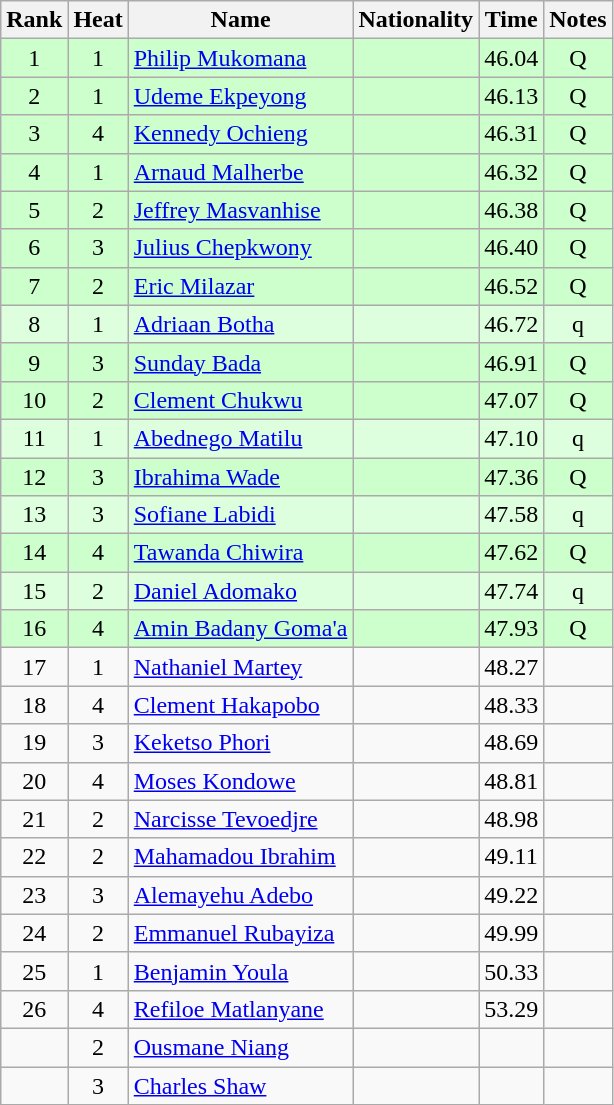<table class="wikitable sortable" style="text-align:center">
<tr>
<th>Rank</th>
<th>Heat</th>
<th>Name</th>
<th>Nationality</th>
<th>Time</th>
<th>Notes</th>
</tr>
<tr bgcolor=ccffcc>
<td>1</td>
<td>1</td>
<td align=left><a href='#'>Philip Mukomana</a></td>
<td align=left></td>
<td>46.04</td>
<td>Q</td>
</tr>
<tr bgcolor=ccffcc>
<td>2</td>
<td>1</td>
<td align=left><a href='#'>Udeme Ekpeyong</a></td>
<td align=left></td>
<td>46.13</td>
<td>Q</td>
</tr>
<tr bgcolor=ccffcc>
<td>3</td>
<td>4</td>
<td align=left><a href='#'>Kennedy Ochieng</a></td>
<td align=left></td>
<td>46.31</td>
<td>Q</td>
</tr>
<tr bgcolor=ccffcc>
<td>4</td>
<td>1</td>
<td align=left><a href='#'>Arnaud Malherbe</a></td>
<td align=left></td>
<td>46.32</td>
<td>Q</td>
</tr>
<tr bgcolor=ccffcc>
<td>5</td>
<td>2</td>
<td align=left><a href='#'>Jeffrey Masvanhise</a></td>
<td align=left></td>
<td>46.38</td>
<td>Q</td>
</tr>
<tr bgcolor=ccffcc>
<td>6</td>
<td>3</td>
<td align=left><a href='#'>Julius Chepkwony</a></td>
<td align=left></td>
<td>46.40</td>
<td>Q</td>
</tr>
<tr bgcolor=ccffcc>
<td>7</td>
<td>2</td>
<td align=left><a href='#'>Eric Milazar</a></td>
<td align=left></td>
<td>46.52</td>
<td>Q</td>
</tr>
<tr bgcolor=ddffdd>
<td>8</td>
<td>1</td>
<td align=left><a href='#'>Adriaan Botha</a></td>
<td align=left></td>
<td>46.72</td>
<td>q</td>
</tr>
<tr bgcolor=ccffcc>
<td>9</td>
<td>3</td>
<td align=left><a href='#'>Sunday Bada</a></td>
<td align=left></td>
<td>46.91</td>
<td>Q</td>
</tr>
<tr bgcolor=ccffcc>
<td>10</td>
<td>2</td>
<td align=left><a href='#'>Clement Chukwu</a></td>
<td align=left></td>
<td>47.07</td>
<td>Q</td>
</tr>
<tr bgcolor=ddffdd>
<td>11</td>
<td>1</td>
<td align=left><a href='#'>Abednego Matilu</a></td>
<td align=left></td>
<td>47.10</td>
<td>q</td>
</tr>
<tr bgcolor=ccffcc>
<td>12</td>
<td>3</td>
<td align=left><a href='#'>Ibrahima Wade</a></td>
<td align=left></td>
<td>47.36</td>
<td>Q</td>
</tr>
<tr bgcolor=ddffdd>
<td>13</td>
<td>3</td>
<td align=left><a href='#'>Sofiane Labidi</a></td>
<td align=left></td>
<td>47.58</td>
<td>q</td>
</tr>
<tr bgcolor=ccffcc>
<td>14</td>
<td>4</td>
<td align=left><a href='#'>Tawanda Chiwira</a></td>
<td align=left></td>
<td>47.62</td>
<td>Q</td>
</tr>
<tr bgcolor=ddffdd>
<td>15</td>
<td>2</td>
<td align=left><a href='#'>Daniel Adomako</a></td>
<td align=left></td>
<td>47.74</td>
<td>q</td>
</tr>
<tr bgcolor=ccffcc>
<td>16</td>
<td>4</td>
<td align=left><a href='#'>Amin Badany Goma'a</a></td>
<td align=left></td>
<td>47.93</td>
<td>Q</td>
</tr>
<tr>
<td>17</td>
<td>1</td>
<td align=left><a href='#'>Nathaniel Martey</a></td>
<td align=left></td>
<td>48.27</td>
<td></td>
</tr>
<tr>
<td>18</td>
<td>4</td>
<td align=left><a href='#'>Clement Hakapobo</a></td>
<td align=left></td>
<td>48.33</td>
<td></td>
</tr>
<tr>
<td>19</td>
<td>3</td>
<td align=left><a href='#'>Keketso Phori</a></td>
<td align=left></td>
<td>48.69</td>
<td></td>
</tr>
<tr>
<td>20</td>
<td>4</td>
<td align=left><a href='#'>Moses Kondowe</a></td>
<td align=left></td>
<td>48.81</td>
<td></td>
</tr>
<tr>
<td>21</td>
<td>2</td>
<td align=left><a href='#'>Narcisse Tevoedjre</a></td>
<td align=left></td>
<td>48.98</td>
<td></td>
</tr>
<tr>
<td>22</td>
<td>2</td>
<td align=left><a href='#'>Mahamadou Ibrahim</a></td>
<td align=left></td>
<td>49.11</td>
<td></td>
</tr>
<tr>
<td>23</td>
<td>3</td>
<td align=left><a href='#'>Alemayehu Adebo</a></td>
<td align=left></td>
<td>49.22</td>
<td></td>
</tr>
<tr>
<td>24</td>
<td>2</td>
<td align=left><a href='#'>Emmanuel Rubayiza</a></td>
<td align=left></td>
<td>49.99</td>
<td></td>
</tr>
<tr>
<td>25</td>
<td>1</td>
<td align=left><a href='#'>Benjamin Youla</a></td>
<td align=left></td>
<td>50.33</td>
<td></td>
</tr>
<tr>
<td>26</td>
<td>4</td>
<td align=left><a href='#'>Refiloe Matlanyane</a></td>
<td align=left></td>
<td>53.29</td>
<td></td>
</tr>
<tr>
<td></td>
<td>2</td>
<td align=left><a href='#'>Ousmane Niang</a></td>
<td align=left></td>
<td></td>
<td></td>
</tr>
<tr>
<td></td>
<td>3</td>
<td align=left><a href='#'>Charles Shaw</a></td>
<td align=left></td>
<td></td>
<td></td>
</tr>
</table>
